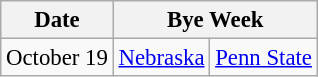<table class="wikitable" style="font-size:95%;">
<tr>
<th>Date</th>
<th colspan="2">Bye Week</th>
</tr>
<tr>
<td>October 19</td>
<td><a href='#'>Nebraska</a></td>
<td><a href='#'>Penn State</a></td>
</tr>
</table>
